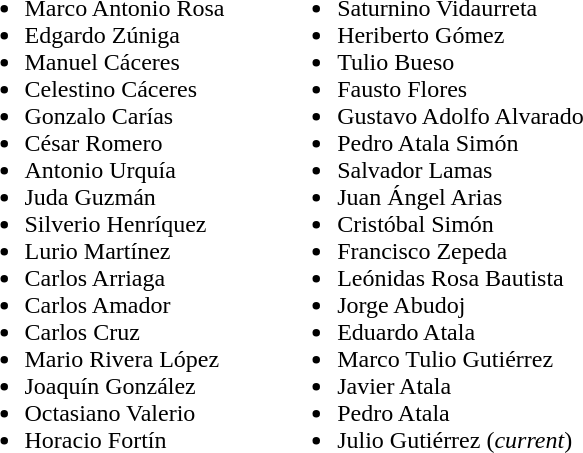<table>
<tr>
<td valign="top" width=50%><br><ul><li>Marco Antonio Rosa</li><li>Edgardo Zúniga</li><li>Manuel Cáceres</li><li>Celestino Cáceres</li><li>Gonzalo Carías</li><li>César Romero</li><li>Antonio Urquía</li><li>Juda Guzmán</li><li>Silverio Henríquez</li><li>Lurio Martínez</li><li>Carlos Arriaga</li><li>Carlos Amador</li><li>Carlos Cruz</li><li>Mario Rivera López</li><li>Joaquín González</li><li>Octasiano Valerio</li><li>Horacio Fortín</li></ul></td>
<td valign="top" width=50%><br><ul><li>Saturnino Vidaurreta</li><li>Heriberto Gómez</li><li>Tulio Bueso</li><li>Fausto Flores</li><li>Gustavo Adolfo Alvarado</li><li>Pedro Atala Simón</li><li>Salvador Lamas</li><li>Juan Ángel Arias</li><li>Cristóbal Simón</li><li>Francisco Zepeda</li><li>Leónidas Rosa Bautista</li><li>Jorge Abudoj</li><li>Eduardo Atala</li><li>Marco Tulio Gutiérrez</li><li>Javier Atala</li><li>Pedro Atala</li><li>Julio Gutiérrez (<em>current</em>)</li></ul></td>
</tr>
</table>
